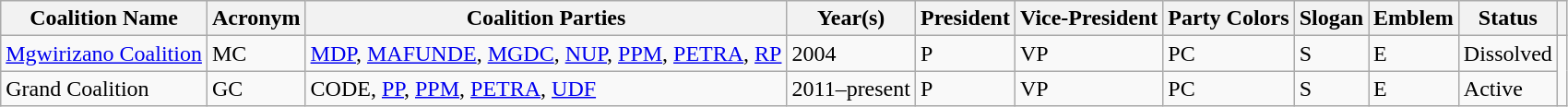<table class="wikitable sortable">
<tr>
<th><strong>Coalition Name</strong></th>
<th>Acronym</th>
<th>Coalition Parties</th>
<th>Year(s)</th>
<th>President</th>
<th>Vice-President</th>
<th>Party Colors</th>
<th>Slogan</th>
<th>Emblem</th>
<th>Status</th>
<th></th>
</tr>
<tr>
<td><a href='#'>Mgwirizano Coalition</a></td>
<td>MC</td>
<td><a href='#'>MDP</a>, <a href='#'>MAFUNDE</a>, <a href='#'>MGDC</a>, <a href='#'>NUP</a>, <a href='#'>PPM</a>, <a href='#'>PETRA</a>, <a href='#'>RP</a></td>
<td>2004</td>
<td>P</td>
<td>VP</td>
<td>PC</td>
<td>S</td>
<td>E</td>
<td>Dissolved</td>
</tr>
<tr>
<td>Grand Coalition</td>
<td>GC</td>
<td>CODE, <a href='#'>PP</a>, <a href='#'>PPM</a>, <a href='#'>PETRA</a>, <a href='#'>UDF</a></td>
<td>2011–present</td>
<td>P</td>
<td>VP</td>
<td>PC</td>
<td>S</td>
<td>E</td>
<td>Active</td>
</tr>
</table>
